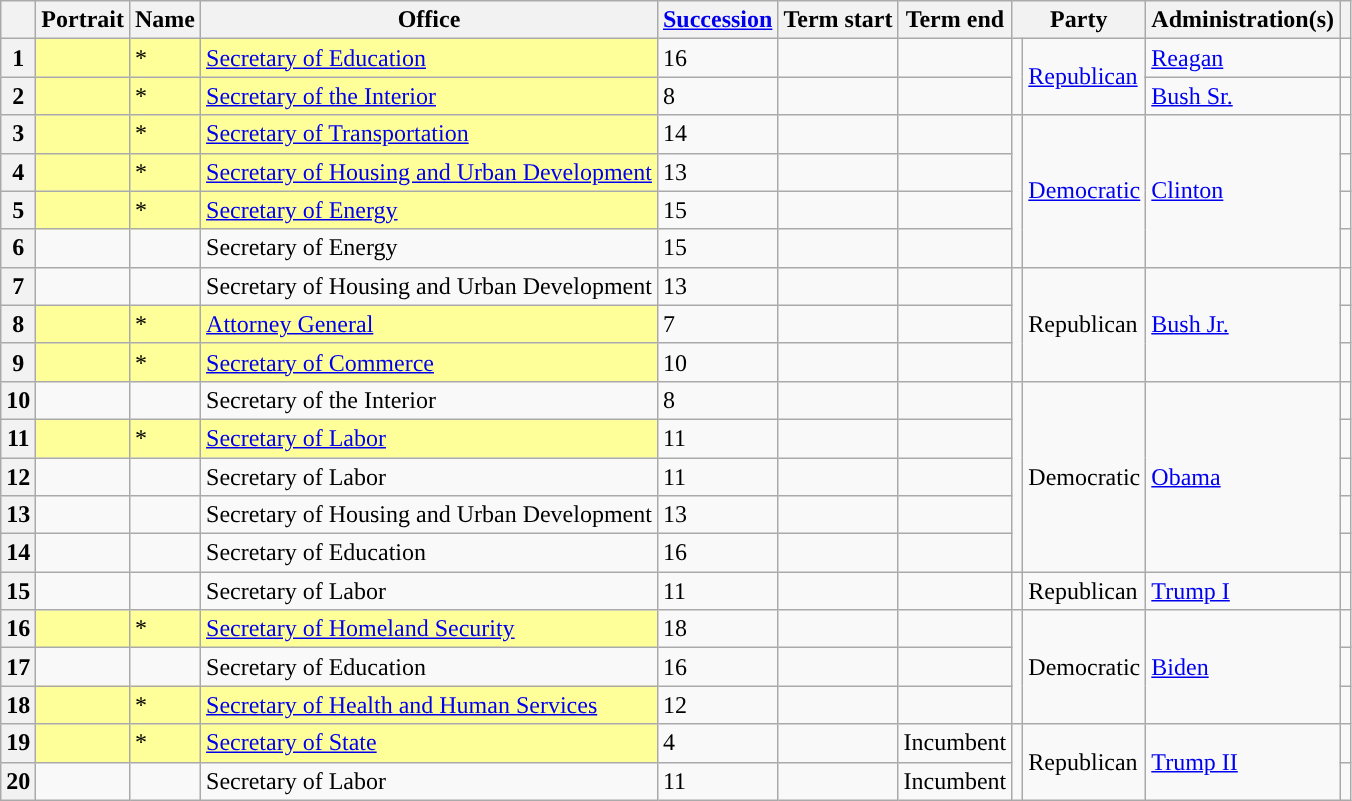<table class="wikitable sortable">
<tr>
<th scope="col"></th>
<th scope="col">Portrait</th>
<th scope="col">Name</th>
<th scope="col">Office</th>
<th scope="col"><a href='#'>Succession</a></th>
<th scope="col">Term start</th>
<th scope="col">Term end</th>
<th scope="col" colspan=2>Party</th>
<th scope="col">Administration(s)</th>
<th scope="col" class="unsortable"></th>
</tr>
<tr>
<th scope="row" rowspan=2>1</th>
<td bgcolor="#FFFF99" rowspan=2 data-sort-value="Cavazos, Lauro"></td>
<td bgcolor="#FFFF99" rowspan=2>*</td>
<td bgcolor="#FFFF99" rowspan=2><a href='#'>Secretary of Education</a></td>
<td rowspan=2>16</td>
<td rowspan=2></td>
<td rowspan=2></td>
<td rowspan=3 style="background-color:"></td>
<td rowspan=3><a href='#'>Republican</a></td>
<td><a href='#'>Reagan</a></td>
<td align="center" rowspan=2></td>
</tr>
<tr>
<td rowspan=2><a href='#'>Bush Sr.</a></td>
</tr>
<tr>
<th scope="row">2</th>
<td bgcolor="#FFFF99" data-sort-value="Lujan, Manual, Jr."></td>
<td bgcolor="#FFFF99">*</td>
<td bgcolor="#FFFF99"><a href='#'>Secretary of the Interior</a></td>
<td>8</td>
<td></td>
<td></td>
<td align="center"></td>
</tr>
<tr>
<th scope="row">3</th>
<td bgcolor="#FFFF99" data-sort-value="Peña, Federico"></td>
<td bgcolor="#FFFF99">*</td>
<td bgcolor="#FFFF99"><a href='#'>Secretary of Transportation</a></td>
<td>14</td>
<td></td>
<td></td>
<td rowspan=4 style="background-color:"></td>
<td rowspan=4><a href='#'>Democratic</a></td>
<td rowspan=4><a href='#'>Clinton</a></td>
<td align="center"></td>
</tr>
<tr>
<th scope="row">4</th>
<td bgcolor="#FFFF99" data-sort-value="Cisneros, Henry"></td>
<td bgcolor="#FFFF99">*</td>
<td bgcolor="#FFFF99"><a href='#'>Secretary of Housing and Urban Development</a></td>
<td>13</td>
<td></td>
<td></td>
<td align="center"></td>
</tr>
<tr>
<th scope="row">5</th>
<td bgcolor="#FFFF99" data-sort-value="Peña, Federico"></td>
<td bgcolor="#FFFF99">*</td>
<td bgcolor="#FFFF99"><a href='#'>Secretary of Energy</a></td>
<td>15</td>
<td></td>
<td></td>
<td align="center"></td>
</tr>
<tr>
<th scope="row">6</th>
<td data-sort-value="Richardson, Bill"></td>
<td></td>
<td>Secretary of Energy</td>
<td>15</td>
<td></td>
<td></td>
<td align="center"></td>
</tr>
<tr>
<th scope="row">7</th>
<td data-sort-value="Martínez, Mel"></td>
<td></td>
<td>Secretary of Housing and Urban Development</td>
<td>13</td>
<td></td>
<td></td>
<td rowspan=3 style="background-color:"></td>
<td rowspan=3>Republican</td>
<td rowspan=3><a href='#'>Bush Jr.</a></td>
<td align="center"></td>
</tr>
<tr>
<th scope="row">8</th>
<td bgcolor="#FFFF99" data-sort-value="Gonzales, Alberto"></td>
<td bgcolor="#FFFF99">*</td>
<td bgcolor="#FFFF99"><a href='#'>Attorney General</a></td>
<td>7</td>
<td></td>
<td></td>
<td align="center"></td>
</tr>
<tr>
<th scope="row">9</th>
<td bgcolor="#FFFF99" data-sort-value="Gutierrez, Carlos"></td>
<td bgcolor="#FFFF99">*</td>
<td bgcolor="#FFFF99"><a href='#'>Secretary of Commerce</a></td>
<td>10</td>
<td></td>
<td></td>
<td align="center"></td>
</tr>
<tr>
<th scope="row">10</th>
<td data-sort-value="Salazar, Ken"></td>
<td></td>
<td>Secretary of the Interior</td>
<td>8</td>
<td></td>
<td></td>
<td rowspan=5 style="background-color:"></td>
<td rowspan=5>Democratic</td>
<td rowspan=5><a href='#'>Obama</a></td>
<td align="center"></td>
</tr>
<tr>
<th scope="row">11</th>
<td bgcolor="#FFFF99" data-sort-value="Solis, Hilda"></td>
<td bgcolor="#FFFF99">*</td>
<td bgcolor="#FFFF99"><a href='#'>Secretary of Labor</a></td>
<td>11</td>
<td></td>
<td></td>
<td align="center"></td>
</tr>
<tr>
<th scope="row">12</th>
<td data-sort-value="Perez, Tom"></td>
<td></td>
<td>Secretary of Labor</td>
<td>11</td>
<td></td>
<td></td>
<td align="center"></td>
</tr>
<tr>
<th scope="row">13</th>
<td data-sort-value="Castro, Julian"></td>
<td></td>
<td>Secretary of Housing and Urban Development</td>
<td>13</td>
<td></td>
<td></td>
<td align="center"></td>
</tr>
<tr>
<th scope="row">14</th>
<td data-sort-value="King, John, Jr."></td>
<td></td>
<td>Secretary of Education</td>
<td>16</td>
<td></td>
<td></td>
<td align="center"></td>
</tr>
<tr>
<th scope="row">15</th>
<td data-sort-value="Acosta, Alexander"></td>
<td></td>
<td>Secretary of Labor</td>
<td>11</td>
<td></td>
<td></td>
<td style="background-color:"></td>
<td>Republican</td>
<td><a href='#'>Trump I</a></td>
<td align="center"></td>
</tr>
<tr>
<th scope="row">16</th>
<td bgcolor="#FFFF99" data-sort-value="Mayorkas, Alejandro"></td>
<td bgcolor="#FFFF99">*</td>
<td bgcolor="#FFFF99"><a href='#'>Secretary of Homeland Security</a></td>
<td>18</td>
<td></td>
<td></td>
<td rowspan=3 style="background-color:"></td>
<td rowspan=3>Democratic</td>
<td rowspan=3><a href='#'>Biden</a></td>
<td align="center"></td>
</tr>
<tr>
<th scope="row">17</th>
<td data-sort-value="Cardona, Miguel"></td>
<td></td>
<td>Secretary of Education</td>
<td>16</td>
<td></td>
<td></td>
<td align="center"></td>
</tr>
<tr>
<th scope="row">18</th>
<td bgcolor="#FFFF99" data-sort-value="Becerra, Xavier"></td>
<td bgcolor="#FFFF99">*</td>
<td bgcolor="#FFFF99"><a href='#'>Secretary of Health and Human Services</a></td>
<td>12</td>
<td></td>
<td></td>
<td align="center"></td>
</tr>
<tr>
<th scope="row">19</th>
<td bgcolor="#FFFF99" data-sort-value="Rubio, Marco"></td>
<td bgcolor="#FFFF99">*</td>
<td bgcolor="#FFFF99"><a href='#'>Secretary of State</a></td>
<td>4</td>
<td></td>
<td>Incumbent</td>
<td rowspan=2 style="background-color:"></td>
<td rowspan=2>Republican</td>
<td rowspan=2><a href='#'>Trump II</a></td>
<td align="center"></td>
</tr>
<tr>
<th scope="row">20</th>
<td data-sort-value="Chavez-DeRemer, Lori"></td>
<td></td>
<td>Secretary of Labor</td>
<td>11</td>
<td></td>
<td>Incumbent</td>
<td align="center"></td>
</tr>
</table>
